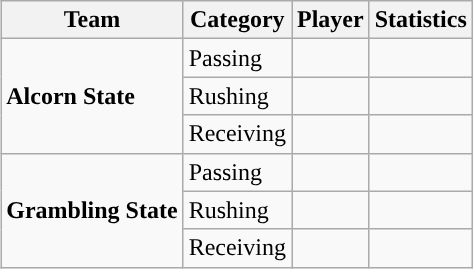<table class="wikitable" style="float: right;">
<tr>
<th>Team</th>
<th>Category</th>
<th>Player</th>
<th>Statistics</th>
</tr>
<tr>
<td rowspan=3><strong>Alcorn State</strong></td>
<td>Passing</td>
<td></td>
<td></td>
</tr>
<tr>
<td>Rushing</td>
<td></td>
<td></td>
</tr>
<tr>
<td>Receiving</td>
<td></td>
<td></td>
</tr>
<tr>
<td rowspan=3><strong>Grambling State</strong></td>
<td>Passing</td>
<td></td>
<td></td>
</tr>
<tr>
<td>Rushing</td>
<td></td>
<td></td>
</tr>
<tr>
<td>Receiving</td>
<td></td>
<td></td>
</tr>
</table>
